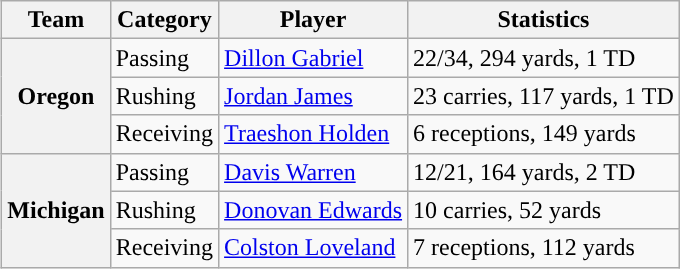<table class="wikitable" style="float:right">
<tr>
<th>Team</th>
<th>Category</th>
<th>Player</th>
<th>Statistics</th>
</tr>
<tr>
<th rowspan=3>Oregon</th>
<td>Passing</td>
<td><a href='#'>Dillon Gabriel</a></td>
<td>22/34, 294 yards, 1 TD</td>
</tr>
<tr>
<td>Rushing</td>
<td><a href='#'>Jordan James</a></td>
<td>23 carries, 117 yards, 1 TD</td>
</tr>
<tr>
<td>Receiving</td>
<td><a href='#'>Traeshon Holden</a></td>
<td>6 receptions, 149 yards</td>
</tr>
<tr>
<th rowspan=3>Michigan</th>
<td>Passing</td>
<td><a href='#'>Davis Warren</a></td>
<td>12/21, 164 yards, 2 TD</td>
</tr>
<tr>
<td>Rushing</td>
<td><a href='#'>Donovan Edwards</a></td>
<td>10 carries, 52 yards</td>
</tr>
<tr>
<td>Receiving</td>
<td><a href='#'>Colston Loveland</a></td>
<td>7 receptions, 112 yards</td>
</tr>
</table>
